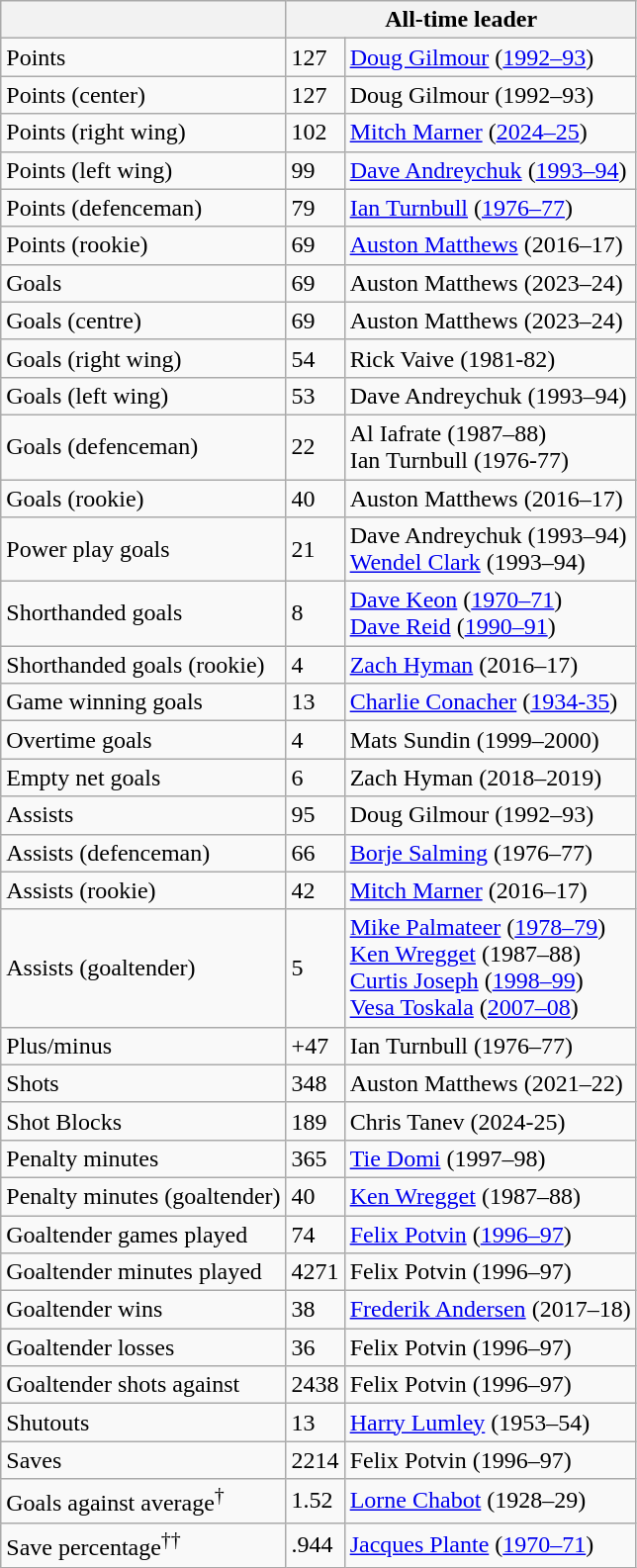<table class="wikitable">
<tr>
<th></th>
<th colspan="2">All-time leader</th>
</tr>
<tr>
<td>Points</td>
<td>127</td>
<td><a href='#'>Doug Gilmour</a> (<a href='#'>1992–93</a>)</td>
</tr>
<tr>
<td>Points (center)</td>
<td>127</td>
<td>Doug Gilmour (1992–93)</td>
</tr>
<tr>
<td>Points (right wing)</td>
<td>102</td>
<td><a href='#'>Mitch Marner</a> (<a href='#'>2024–25</a>)</td>
</tr>
<tr>
<td>Points (left wing)</td>
<td>99</td>
<td><a href='#'>Dave Andreychuk</a> (<a href='#'>1993–94</a>)</td>
</tr>
<tr>
<td>Points (defenceman)</td>
<td>79</td>
<td><a href='#'>Ian Turnbull</a> (<a href='#'>1976–77</a>)</td>
</tr>
<tr>
<td>Points (rookie)</td>
<td>69</td>
<td><a href='#'>Auston Matthews</a> (2016–17)</td>
</tr>
<tr>
<td>Goals</td>
<td>69</td>
<td>Auston Matthews (2023–24)</td>
</tr>
<tr>
<td>Goals (centre)</td>
<td>69</td>
<td>Auston Matthews (2023–24)</td>
</tr>
<tr>
<td>Goals (right wing)</td>
<td>54</td>
<td>Rick Vaive (1981-82)</td>
</tr>
<tr>
<td>Goals (left wing)</td>
<td>53</td>
<td>Dave Andreychuk (1993–94)</td>
</tr>
<tr>
<td>Goals (defenceman)</td>
<td>22</td>
<td>Al Iafrate (1987–88)<br>Ian Turnbull (1976-77)</td>
</tr>
<tr>
<td>Goals (rookie)</td>
<td>40</td>
<td>Auston Matthews (2016–17)</td>
</tr>
<tr>
<td>Power play goals</td>
<td>21</td>
<td>Dave Andreychuk (1993–94)<br><a href='#'>Wendel Clark</a> (1993–94)</td>
</tr>
<tr>
<td>Shorthanded goals</td>
<td>8</td>
<td><a href='#'>Dave Keon</a> (<a href='#'>1970–71</a>)<br><a href='#'>Dave Reid</a> (<a href='#'>1990–91</a>)</td>
</tr>
<tr>
<td>Shorthanded goals (rookie)</td>
<td>4</td>
<td><a href='#'>Zach Hyman</a> (2016–17)</td>
</tr>
<tr>
<td>Game winning goals</td>
<td>13</td>
<td><a href='#'>Charlie Conacher</a>  (<a href='#'>1934-35</a>)</td>
</tr>
<tr>
<td>Overtime goals</td>
<td>4</td>
<td>Mats Sundin  (1999–2000)</td>
</tr>
<tr>
<td>Empty net goals</td>
<td>6</td>
<td>Zach Hyman  (2018–2019)</td>
</tr>
<tr>
<td>Assists</td>
<td>95</td>
<td>Doug Gilmour (1992–93)</td>
</tr>
<tr>
<td>Assists (defenceman)</td>
<td>66</td>
<td><a href='#'>Borje Salming</a> (1976–77)</td>
</tr>
<tr>
<td>Assists (rookie)</td>
<td>42</td>
<td><a href='#'>Mitch Marner</a>  (2016–17)</td>
</tr>
<tr>
<td>Assists (goaltender)</td>
<td>5</td>
<td><a href='#'>Mike Palmateer</a> (<a href='#'>1978–79</a>)<br><a href='#'>Ken Wregget</a> (1987–88)<br><a href='#'>Curtis Joseph</a> (<a href='#'>1998–99</a>)<br><a href='#'>Vesa Toskala</a> (<a href='#'>2007–08</a>)</td>
</tr>
<tr>
<td>Plus/minus</td>
<td>+47</td>
<td>Ian Turnbull (1976–77)</td>
</tr>
<tr>
<td>Shots</td>
<td>348</td>
<td>Auston Matthews (2021–22)</td>
</tr>
<tr>
<td>Shot Blocks</td>
<td>189</td>
<td>Chris Tanev (2024-25)</td>
</tr>
<tr>
<td>Penalty minutes</td>
<td>365</td>
<td><a href='#'>Tie Domi</a> (1997–98)</td>
</tr>
<tr>
<td>Penalty minutes (goaltender)</td>
<td>40</td>
<td><a href='#'>Ken Wregget</a> (1987–88)</td>
</tr>
<tr>
<td>Goaltender games played</td>
<td>74</td>
<td><a href='#'>Felix Potvin</a> (<a href='#'>1996–97</a>)</td>
</tr>
<tr>
<td>Goaltender minutes played</td>
<td>4271</td>
<td>Felix Potvin (1996–97)</td>
</tr>
<tr>
<td>Goaltender wins</td>
<td>38</td>
<td><a href='#'>Frederik Andersen</a> (2017–18)</td>
</tr>
<tr>
<td>Goaltender losses</td>
<td>36</td>
<td>Felix Potvin (1996–97)</td>
</tr>
<tr>
<td>Goaltender shots against</td>
<td>2438</td>
<td>Felix Potvin (1996–97)</td>
</tr>
<tr>
<td>Shutouts</td>
<td>13</td>
<td><a href='#'>Harry Lumley</a> (1953–54)</td>
</tr>
<tr>
<td>Saves</td>
<td>2214</td>
<td>Felix Potvin (1996–97)</td>
</tr>
<tr>
<td>Goals against average<sup>†</sup></td>
<td>1.52</td>
<td><a href='#'>Lorne Chabot</a> (1928–29)</td>
</tr>
<tr>
<td>Save percentage<sup>††</sup></td>
<td>.944</td>
<td><a href='#'>Jacques Plante</a> (<a href='#'>1970–71</a>)</td>
</tr>
</table>
